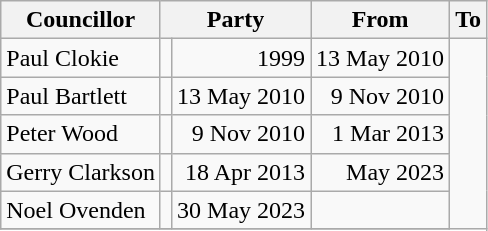<table class=wikitable>
<tr>
<th>Councillor</th>
<th colspan=2>Party</th>
<th>From</th>
<th>To</th>
</tr>
<tr>
<td>Paul Clokie</td>
<td></td>
<td align=right>1999</td>
<td align=right>13 May 2010</td>
</tr>
<tr>
<td>Paul Bartlett</td>
<td></td>
<td align=right>13 May 2010</td>
<td align=right>9 Nov 2010</td>
</tr>
<tr>
<td>Peter Wood</td>
<td></td>
<td align=right>9 Nov 2010</td>
<td align=right>1 Mar 2013</td>
</tr>
<tr>
<td>Gerry Clarkson</td>
<td></td>
<td align=right>18 Apr 2013</td>
<td align=right>May 2023</td>
</tr>
<tr>
<td>Noel Ovenden</td>
<td></td>
<td align=right>30 May 2023</td>
<td align=right></td>
</tr>
<tr>
</tr>
</table>
